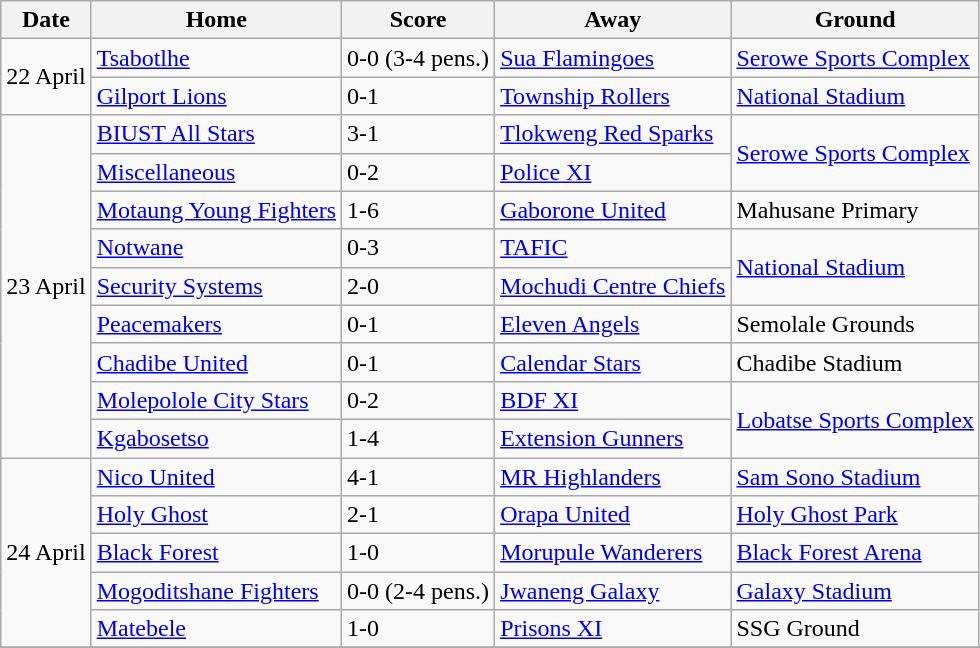<table class="wikitable sortable">
<tr>
<th>Date</th>
<th>Home</th>
<th>Score</th>
<th>Away</th>
<th>Ground</th>
</tr>
<tr>
<td rowspan="2">22 April</td>
<td><a href='#'>Tsabotlhe</a></td>
<td>0-0 (3-4 pens.)</td>
<td><a href='#'>Sua Flamingoes</a></td>
<td><a href='#'>Serowe Sports Complex</a></td>
</tr>
<tr>
<td><a href='#'>Gilport Lions</a></td>
<td>0-1</td>
<td><a href='#'>Township Rollers</a></td>
<td><a href='#'>National Stadium</a></td>
</tr>
<tr>
<td rowspan="9">23 April</td>
<td><a href='#'>BIUST All Stars</a></td>
<td>3-1</td>
<td><a href='#'>Tlokweng Red Sparks</a></td>
<td rowspan="2"><a href='#'>Serowe Sports Complex</a></td>
</tr>
<tr>
<td><a href='#'>Miscellaneous</a></td>
<td>0-2</td>
<td><a href='#'>Police XI</a></td>
</tr>
<tr>
<td><a href='#'>Motaung Young Fighters</a></td>
<td>1-6</td>
<td><a href='#'>Gaborone United</a></td>
<td>Mahusane Primary</td>
</tr>
<tr>
<td><a href='#'>Notwane</a></td>
<td>0-3</td>
<td><a href='#'>TAFIC</a></td>
<td rowspan="2"><a href='#'>National Stadium</a></td>
</tr>
<tr>
<td><a href='#'>Security Systems</a></td>
<td>2-0</td>
<td><a href='#'>Mochudi Centre Chiefs</a></td>
</tr>
<tr>
<td><a href='#'>Peacemakers</a></td>
<td>0-1</td>
<td><a href='#'>Eleven Angels</a></td>
<td>Semolale Grounds</td>
</tr>
<tr>
<td><a href='#'>Chadibe United</a></td>
<td>0-1</td>
<td><a href='#'>Calendar Stars</a></td>
<td>Chadibe Stadium</td>
</tr>
<tr>
<td><a href='#'>Molepolole City Stars</a></td>
<td>0-2</td>
<td><a href='#'>BDF XI</a></td>
<td rowspan="2"><a href='#'>Lobatse Sports Complex</a></td>
</tr>
<tr>
<td><a href='#'>Kgabosetso</a></td>
<td>1-4</td>
<td><a href='#'>Extension Gunners</a></td>
</tr>
<tr>
<td rowspan="5">24 April</td>
<td><a href='#'>Nico United</a></td>
<td>4-1</td>
<td><a href='#'>MR Highlanders</a></td>
<td><a href='#'>Sam Sono Stadium</a></td>
</tr>
<tr>
<td><a href='#'>Holy Ghost</a></td>
<td>2-1</td>
<td><a href='#'>Orapa United</a></td>
<td><a href='#'>Holy Ghost Park</a></td>
</tr>
<tr>
<td><a href='#'>Black Forest</a></td>
<td>1-0</td>
<td><a href='#'>Morupule Wanderers</a></td>
<td><a href='#'>Black Forest Arena</a></td>
</tr>
<tr>
<td><a href='#'>Mogoditshane Fighters</a></td>
<td>0-0 (2-4 pens.)</td>
<td><a href='#'>Jwaneng Galaxy</a></td>
<td><a href='#'>Galaxy Stadium</a></td>
</tr>
<tr>
<td><a href='#'>Matebele</a></td>
<td>1-0</td>
<td><a href='#'>Prisons XI</a></td>
<td>SSG Ground</td>
</tr>
<tr>
</tr>
</table>
